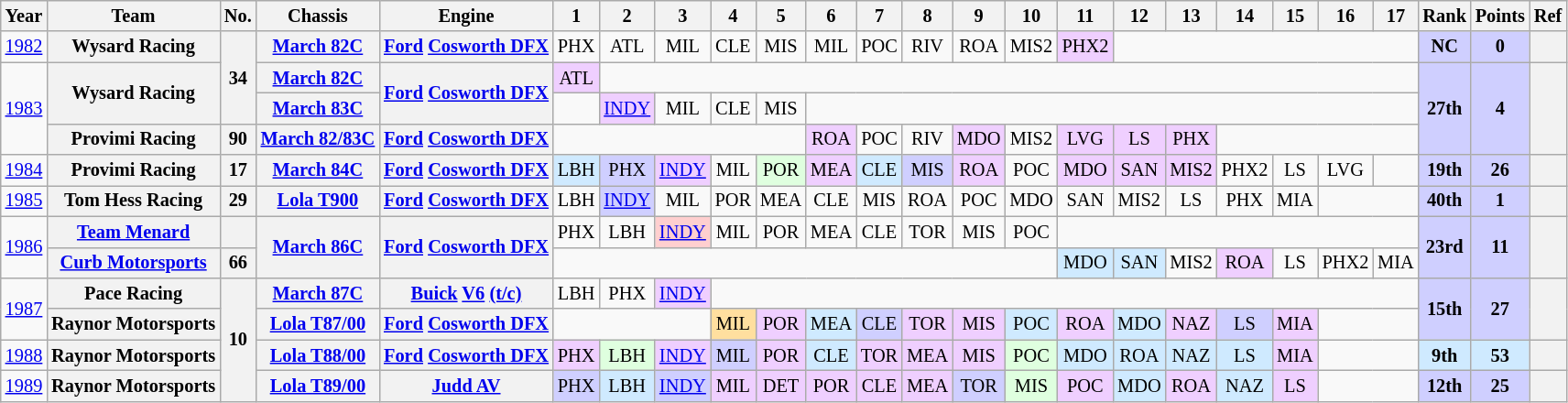<table class="wikitable" style="text-align:center; font-size:85%">
<tr>
<th>Year</th>
<th>Team</th>
<th>No.</th>
<th>Chassis</th>
<th>Engine</th>
<th>1</th>
<th>2</th>
<th>3</th>
<th>4</th>
<th>5</th>
<th>6</th>
<th>7</th>
<th>8</th>
<th>9</th>
<th>10</th>
<th>11</th>
<th>12</th>
<th>13</th>
<th>14</th>
<th>15</th>
<th>16</th>
<th>17</th>
<th>Rank</th>
<th>Points</th>
<th>Ref</th>
</tr>
<tr>
<td><a href='#'>1982</a></td>
<th nowrap>Wysard Racing</th>
<th rowspan=3>34</th>
<th nowrap><a href='#'>March 82C</a></th>
<th nowrap><a href='#'>Ford</a> <a href='#'>Cosworth DFX</a></th>
<td>PHX</td>
<td>ATL</td>
<td>MIL</td>
<td>CLE</td>
<td>MIS</td>
<td>MIL</td>
<td>POC</td>
<td>RIV</td>
<td>ROA</td>
<td>MIS2</td>
<td style="background:#EFCFFF;">PHX2<br></td>
<td colspan=6></td>
<td style="background:#CFCFFF;"><strong>NC</strong></td>
<td style="background:#CFCFFF;"><strong>0</strong></td>
<th></th>
</tr>
<tr>
<td rowspan="3"><a href='#'>1983</a></td>
<th rowspan="2" nowrap>Wysard Racing</th>
<th nowrap><a href='#'>March 82C</a></th>
<th rowspan="2" nowrap><a href='#'>Ford</a> <a href='#'>Cosworth DFX</a></th>
<td style="background:#EFCFFF;">ATL<br></td>
<td colspan=16></td>
<td rowspan="3" style="background:#CFCFFF;"><strong>27th</strong></td>
<td rowspan="3" style="background:#CFCFFF;"><strong>4</strong></td>
<th rowspan=3></th>
</tr>
<tr>
<th nowrap><a href='#'>March 83C</a></th>
<td></td>
<td style="background:#EFCFFF;"><a href='#'>INDY</a><br></td>
<td>MIL</td>
<td>CLE</td>
<td>MIS</td>
<td colspan=12></td>
</tr>
<tr>
<th nowrap>Provimi Racing</th>
<th>90</th>
<th nowrap><a href='#'>March 82/83C</a></th>
<th nowrap><a href='#'>Ford</a> <a href='#'>Cosworth DFX</a></th>
<td colspan=5></td>
<td style="background:#EFCFFF;">ROA<br></td>
<td>POC</td>
<td>RIV</td>
<td style="background:#EFCFFF;">MDO<br></td>
<td>MIS2</td>
<td style="background:#EFCFFF;">LVG<br></td>
<td style="background:#EFCFFF;">LS<br></td>
<td style="background:#EFCFFF;">PHX<br></td>
<td colspan=4></td>
</tr>
<tr>
<td><a href='#'>1984</a></td>
<th nowrap>Provimi Racing</th>
<th>17</th>
<th nowrap><a href='#'>March 84C</a></th>
<th nowrap><a href='#'>Ford</a> <a href='#'>Cosworth DFX</a></th>
<td style="background:#CFEAFF;">LBH<br></td>
<td style="background:#CFCFFF;">PHX<br></td>
<td style="background:#EFCFFF;"><a href='#'>INDY</a><br></td>
<td>MIL</td>
<td style="background:#DFFFDF;">POR<br></td>
<td style="background:#EFCFFF;">MEA<br></td>
<td style="background:#CFEAFF;">CLE<br></td>
<td style="background:#CFCFFF;">MIS<br></td>
<td style="background:#EFCFFF;">ROA<br></td>
<td>POC</td>
<td style="background:#EFCFFF;">MDO<br></td>
<td style="background:#EFCFFF;">SAN<br></td>
<td style="background:#EFCFFF;">MIS2<br></td>
<td>PHX2</td>
<td>LS</td>
<td>LVG</td>
<td></td>
<td style="background:#CFCFFF;"><strong>19th</strong></td>
<td style="background:#CFCFFF;"><strong>26</strong></td>
<th></th>
</tr>
<tr>
<td><a href='#'>1985</a></td>
<th nowrap>Tom Hess Racing</th>
<th>29</th>
<th nowrap><a href='#'>Lola T900</a></th>
<th nowrap><a href='#'>Ford</a> <a href='#'>Cosworth DFX</a></th>
<td>LBH</td>
<td style="background:#CFCFFF;"><a href='#'>INDY</a><br></td>
<td>MIL</td>
<td>POR</td>
<td>MEA</td>
<td>CLE</td>
<td>MIS</td>
<td>ROA</td>
<td>POC</td>
<td>MDO</td>
<td>SAN</td>
<td>MIS2</td>
<td>LS</td>
<td>PHX</td>
<td>MIA</td>
<td colspan=2></td>
<td style="background:#CFCFFF;"><strong>40th</strong></td>
<td style="background:#CFCFFF;"><strong>1</strong></td>
<th></th>
</tr>
<tr>
<td rowspan="2"><a href='#'>1986</a></td>
<th nowrap><a href='#'>Team Menard</a></th>
<th></th>
<th rowspan="2" nowrap><a href='#'>March 86C</a></th>
<th rowspan="2" nowrap><a href='#'>Ford</a> <a href='#'>Cosworth DFX</a></th>
<td>PHX</td>
<td>LBH</td>
<td style="background:#FFCFCF;"><a href='#'>INDY</a><br></td>
<td>MIL</td>
<td>POR</td>
<td>MEA</td>
<td>CLE</td>
<td>TOR</td>
<td>MIS</td>
<td>POC</td>
<td colspan=7></td>
<td rowspan="2" style="background:#CFCFFF;"><strong>23rd</strong></td>
<td rowspan="2" style="background:#CFCFFF;"><strong>11</strong></td>
<th rowspan=2></th>
</tr>
<tr>
<th nowrap><a href='#'>Curb Motorsports</a></th>
<th>66</th>
<td colspan=10></td>
<td style="background:#CFEAFF;">MDO<br></td>
<td style="background:#CFEAFF;">SAN<br></td>
<td>MIS2</td>
<td style="background:#EFCFFF;">ROA<br></td>
<td>LS</td>
<td>PHX2</td>
<td>MIA</td>
</tr>
<tr>
<td rowspan="2"><a href='#'>1987</a></td>
<th nowrap>Pace Racing</th>
<th rowspan=4>10</th>
<th nowrap><a href='#'>March 87C</a></th>
<th nowrap><a href='#'>Buick</a> <a href='#'>V6</a> <a href='#'>(t/c)</a></th>
<td>LBH</td>
<td>PHX</td>
<td style="background:#EFCFFF;"><a href='#'>INDY</a><br></td>
<td colspan=14></td>
<td rowspan="2" style="background:#CFCFFF;"><strong>15th</strong></td>
<td rowspan="2" style="background:#CFCFFF;"><strong>27</strong></td>
<th rowspan=2></th>
</tr>
<tr>
<th nowrap>Raynor Motorsports</th>
<th nowrap><a href='#'>Lola T87/00</a></th>
<th nowrap><a href='#'>Ford</a> <a href='#'>Cosworth DFX</a></th>
<td colspan=3></td>
<td style="background:#FFDF9F;">MIL<br></td>
<td style="background:#EFCFFF;">POR<br></td>
<td style="background:#CFEAFF;">MEA<br></td>
<td style="background:#CFCFFF;">CLE<br></td>
<td style="background:#EFCFFF;">TOR<br></td>
<td style="background:#EFCFFF;">MIS<br></td>
<td style="background:#CFEAFF;">POC<br></td>
<td style="background:#EFCFFF;">ROA<br></td>
<td style="background:#CFEAFF;">MDO<br></td>
<td style="background:#EFCFFF;">NAZ<br></td>
<td style="background:#CFCFFF;">LS<br></td>
<td style="background:#EFCFFF;">MIA<br></td>
<td colspan=2></td>
</tr>
<tr>
<td><a href='#'>1988</a></td>
<th nowrap>Raynor Motorsports</th>
<th nowrap><a href='#'>Lola T88/00</a></th>
<th nowrap><a href='#'>Ford</a> <a href='#'>Cosworth DFX</a></th>
<td style="background:#EFCFFF;">PHX<br></td>
<td style="background:#DFFFDF;">LBH<br></td>
<td style="background:#EFCFFF;"><a href='#'>INDY</a><br></td>
<td style="background:#CFCFFF;">MIL<br></td>
<td style="background:#EFCFFF;">POR<br></td>
<td style="background:#CFEAFF;">CLE<br></td>
<td style="background:#EFCFFF;">TOR<br></td>
<td style="background:#EFCFFF;">MEA<br></td>
<td style="background:#EFCFFF;">MIS<br></td>
<td style="background:#DFFFDF;">POC<br></td>
<td style="background:#CFEAFF;">MDO<br></td>
<td style="background:#CFEAFF;">ROA<br></td>
<td style="background:#CFEAFF;">NAZ<br></td>
<td style="background:#CFEAFF;">LS<br></td>
<td style="background:#EFCFFF;">MIA<br></td>
<td colspan=2></td>
<td style="background:#CFEAFF;"><strong>9th</strong></td>
<td style="background:#CFEAFF;"><strong>53</strong></td>
<th></th>
</tr>
<tr>
<td><a href='#'>1989</a></td>
<th nowrap>Raynor Motorsports</th>
<th nowrap><a href='#'>Lola T89/00</a></th>
<th nowrap><a href='#'>Judd AV</a></th>
<td style="background:#CFCFFF;">PHX<br></td>
<td style="background:#CFEAFF;">LBH<br></td>
<td style="background:#CFCFFF;"><a href='#'>INDY</a><br></td>
<td style="background:#EFCFFF;">MIL<br></td>
<td style="background:#EFCFFF;">DET<br></td>
<td style="background:#EFCFFF;">POR<br></td>
<td style="background:#EFCFFF;">CLE<br></td>
<td style="background:#EFCFFF;">MEA<br></td>
<td style="background:#CFCFFF;">TOR<br></td>
<td style="background:#DFFFDF;">MIS<br></td>
<td style="background:#EFCFFF;">POC<br></td>
<td style="background:#CFEAFF;">MDO<br></td>
<td style="background:#EFCFFF;">ROA<br></td>
<td style="background:#CFEAFF;">NAZ<br></td>
<td style="background:#EFCFFF;">LS<br></td>
<td colspan=2></td>
<td style="background:#CFCFFF;"><strong>12th</strong></td>
<td style="background:#CFCFFF;"><strong>25</strong></td>
<th></th>
</tr>
</table>
